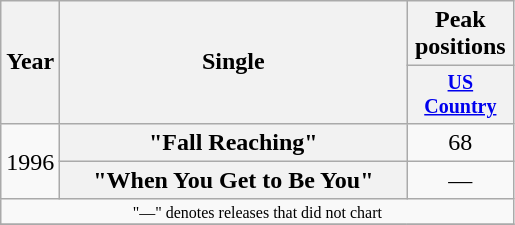<table class="wikitable plainrowheaders" style="text-align:center;">
<tr>
<th rowspan="2">Year</th>
<th rowspan="2" style="width:14em;">Single</th>
<th colspan="1">Peak positions</th>
</tr>
<tr style="font-size:smaller;">
<th width="65"><a href='#'>US Country</a><br></th>
</tr>
<tr>
<td rowspan="2">1996</td>
<th scope="row">"Fall Reaching"</th>
<td>68</td>
</tr>
<tr>
<th scope="row">"When You Get to Be You"</th>
<td>—</td>
</tr>
<tr>
<td colspan="3" style="font-size:8pt">"—" denotes releases that did not chart</td>
</tr>
<tr>
</tr>
</table>
